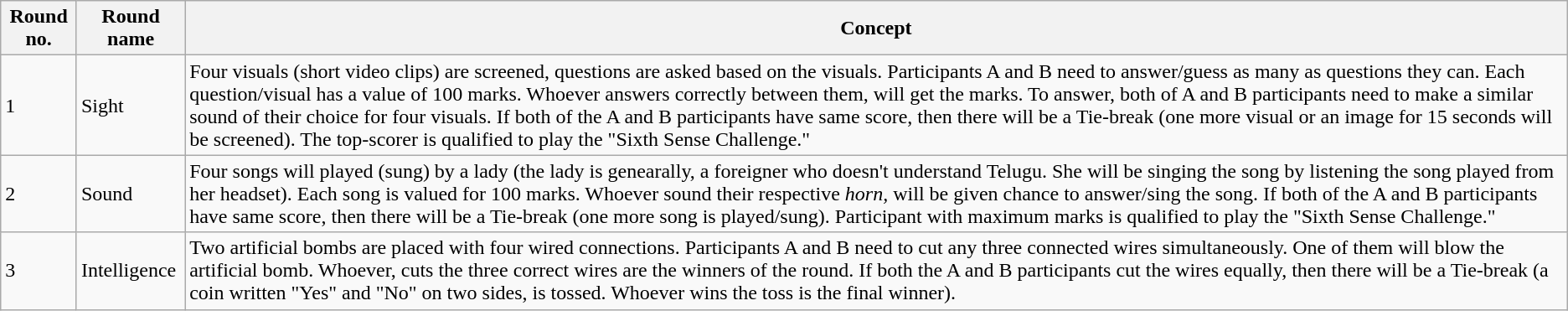<table class="wikitable">
<tr>
<th>Round no.</th>
<th>Round name</th>
<th>Concept</th>
</tr>
<tr>
<td>1</td>
<td>Sight</td>
<td>Four visuals (short video clips) are screened, questions are asked based on the visuals. Participants A and B need to answer/guess as many as questions they can. Each question/visual has a value of 100 marks. Whoever answers correctly between them, will get the marks. To answer, both of A and B participants need to make a similar sound of their choice for four visuals. If both of the A and B participants have same score, then there will be a Tie-break (one more visual or an image for 15 seconds will be screened). The top-scorer is qualified to play the "Sixth Sense Challenge."</td>
</tr>
<tr>
<td>2</td>
<td>Sound</td>
<td>Four songs will played (sung) by a lady (the lady is genearally, a foreigner who doesn't understand Telugu. She will be singing the song by listening the song played from her headset). Each song is valued for 100 marks. Whoever sound their respective <em>horn,</em> will be given chance to answer/sing the song. If both of the A and B participants have same score, then there will be a Tie-break (one more song is played/sung). Participant with maximum marks is qualified to play the "Sixth Sense Challenge."</td>
</tr>
<tr>
<td>3</td>
<td>Intelligence</td>
<td>Two artificial bombs are placed with four wired connections. Participants A and B need to cut any three connected wires simultaneously. One of them will blow the artificial bomb.  Whoever, cuts the three correct wires are the winners of the round. If both the A and B participants cut the wires equally, then there will be a Tie-break (a coin written "Yes" and "No" on two sides, is tossed. Whoever wins the toss is the final winner).</td>
</tr>
</table>
